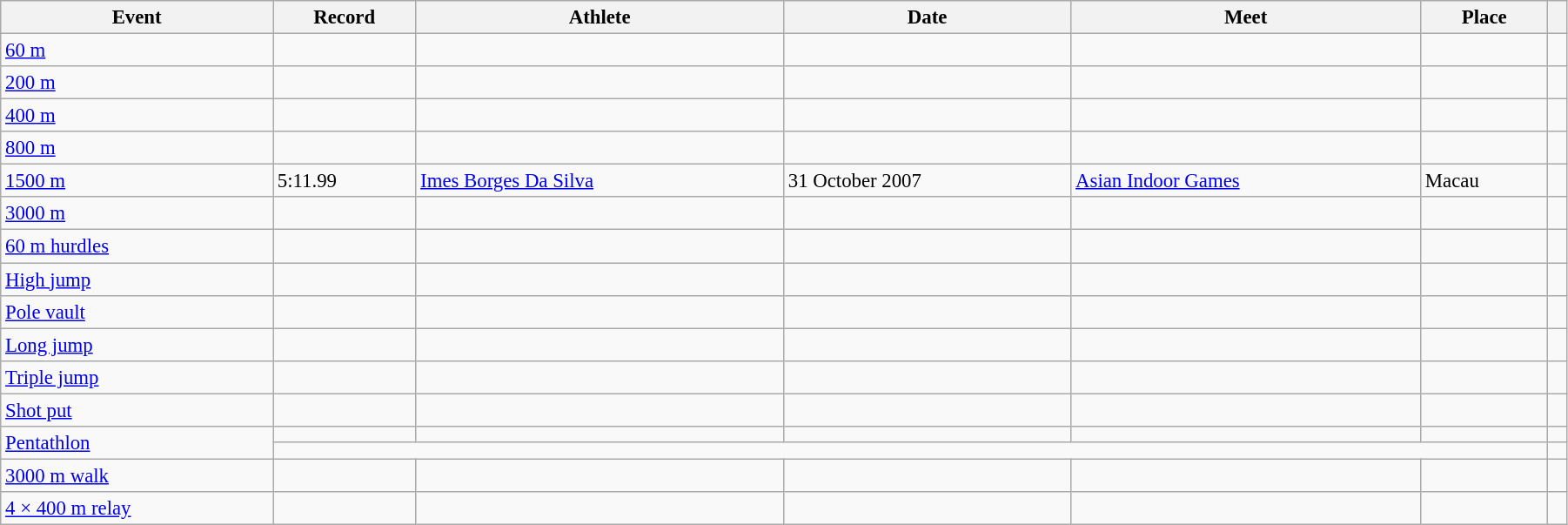<table class="wikitable" style="font-size:95%; width: 95%;">
<tr>
<th>Event</th>
<th>Record</th>
<th>Athlete</th>
<th>Date</th>
<th>Meet</th>
<th>Place</th>
<th></th>
</tr>
<tr>
<td><a href='#'>60 m</a></td>
<td></td>
<td></td>
<td></td>
<td></td>
<td></td>
<td></td>
</tr>
<tr>
<td><a href='#'>200 m</a></td>
<td></td>
<td></td>
<td></td>
<td></td>
<td></td>
<td></td>
</tr>
<tr>
<td><a href='#'>400 m</a></td>
<td></td>
<td></td>
<td></td>
<td></td>
<td></td>
<td></td>
</tr>
<tr>
<td><a href='#'>800 m</a></td>
<td></td>
<td></td>
<td></td>
<td></td>
<td></td>
<td></td>
</tr>
<tr>
<td><a href='#'>1500 m</a></td>
<td>5:11.99</td>
<td><a href='#'>Imes Borges Da Silva</a></td>
<td>31 October 2007</td>
<td><a href='#'>Asian Indoor Games</a></td>
<td>Macau</td>
<td></td>
</tr>
<tr>
<td><a href='#'>3000 m</a></td>
<td></td>
<td></td>
<td></td>
<td></td>
<td></td>
<td></td>
</tr>
<tr>
<td><a href='#'>60 m hurdles</a></td>
<td></td>
<td></td>
<td></td>
<td></td>
<td></td>
<td></td>
</tr>
<tr>
<td><a href='#'>High jump</a></td>
<td></td>
<td></td>
<td></td>
<td></td>
<td></td>
<td></td>
</tr>
<tr>
<td><a href='#'>Pole vault</a></td>
<td></td>
<td></td>
<td></td>
<td></td>
<td></td>
<td></td>
</tr>
<tr>
<td><a href='#'>Long jump</a></td>
<td></td>
<td></td>
<td></td>
<td></td>
<td></td>
<td></td>
</tr>
<tr>
<td><a href='#'>Triple jump</a></td>
<td></td>
<td></td>
<td></td>
<td></td>
<td></td>
<td></td>
</tr>
<tr>
<td><a href='#'>Shot put</a></td>
<td></td>
<td></td>
<td></td>
<td></td>
<td></td>
<td></td>
</tr>
<tr>
<td rowspan=2><a href='#'>Pentathlon</a></td>
<td></td>
<td></td>
<td></td>
<td></td>
<td></td>
<td></td>
</tr>
<tr>
<td colspan=5></td>
<td></td>
</tr>
<tr>
<td><a href='#'>3000 m walk</a></td>
<td></td>
<td></td>
<td></td>
<td></td>
<td></td>
<td></td>
</tr>
<tr>
<td><a href='#'>4 × 400 m relay</a></td>
<td></td>
<td></td>
<td></td>
<td></td>
<td></td>
<td></td>
</tr>
</table>
